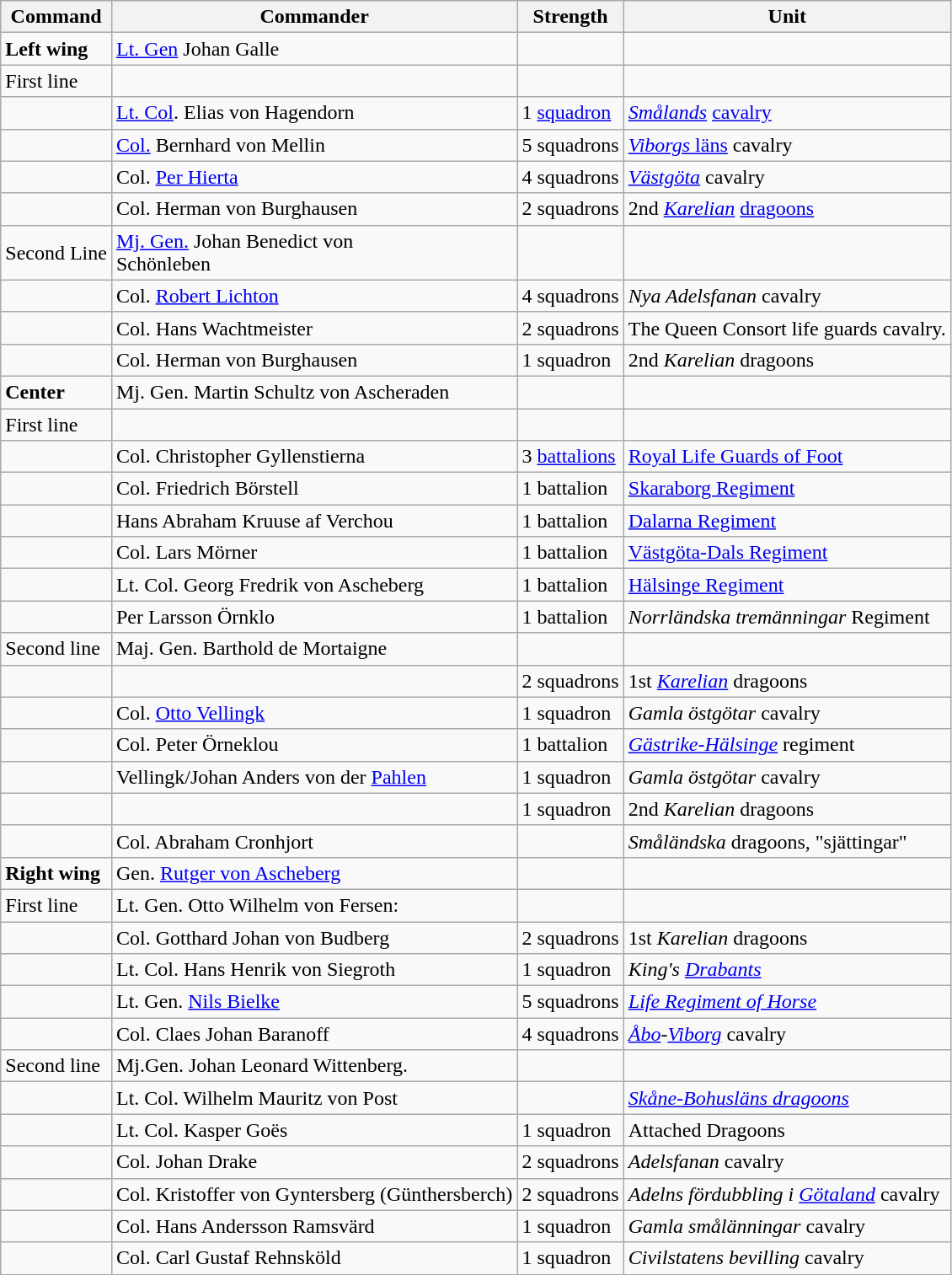<table class="wikitable">
<tr>
<th>Command</th>
<th>Commander</th>
<th>Strength</th>
<th>Unit</th>
</tr>
<tr>
<td><strong>Left wing</strong></td>
<td><a href='#'>Lt. Gen</a> Johan Galle </td>
<td></td>
<td></td>
</tr>
<tr>
<td>First line</td>
<td></td>
<td></td>
<td></td>
</tr>
<tr>
<td></td>
<td><a href='#'>Lt. Col</a>. Elias von Hagendorn</td>
<td>1 <a href='#'>squadron</a></td>
<td><em><a href='#'>Smålands</a></em> <a href='#'>cavalry</a></td>
</tr>
<tr>
<td></td>
<td><a href='#'>Col.</a> Bernhard von Mellin</td>
<td>5 squadrons</td>
<td><a href='#'><em>Viborgs</em> läns</a> cavalry</td>
</tr>
<tr>
<td></td>
<td>Col. <a href='#'>Per Hierta</a>  </td>
<td>4 squadrons</td>
<td><em><a href='#'>Västgöta</a></em> cavalry</td>
</tr>
<tr>
<td></td>
<td>Col. Herman von Burghausen</td>
<td>2 squadrons</td>
<td>2nd <em><a href='#'>Karelian</a></em> <a href='#'>dragoons</a></td>
</tr>
<tr>
<td>Second Line</td>
<td><a href='#'>Mj. Gen.</a> Johan Benedict von<br>Schönleben</td>
<td></td>
<td></td>
</tr>
<tr>
<td></td>
<td>Col. <a href='#'>Robert Lichton</a></td>
<td>4 squadrons</td>
<td><em>Nya Adelsfanan</em> cavalry</td>
</tr>
<tr>
<td></td>
<td>Col. Hans Wachtmeister</td>
<td>2 squadrons</td>
<td>The Queen Consort life guards cavalry.</td>
</tr>
<tr>
<td></td>
<td>Col. Herman von Burghausen</td>
<td>1 squadron</td>
<td>2nd <em>Karelian</em> dragoons</td>
</tr>
<tr>
<td><strong>Center</strong></td>
<td>Mj. Gen. Martin Schultz von Ascheraden</td>
<td></td>
<td></td>
</tr>
<tr>
<td>First line</td>
<td></td>
<td></td>
<td></td>
</tr>
<tr>
<td></td>
<td>Col. Christopher Gyllenstierna</td>
<td>3 <a href='#'>battalions</a></td>
<td><a href='#'>Royal Life Guards of Foot</a></td>
</tr>
<tr>
<td></td>
<td>Col. Friedrich Börstell</td>
<td>1 battalion</td>
<td><a href='#'>Skaraborg Regiment</a></td>
</tr>
<tr>
<td></td>
<td>Hans Abraham Kruuse af Verchou</td>
<td>1 battalion</td>
<td><a href='#'>Dalarna Regiment</a></td>
</tr>
<tr>
<td></td>
<td>Col. Lars Mörner</td>
<td>1 battalion</td>
<td><a href='#'>Västgöta-Dals Regiment</a></td>
</tr>
<tr>
<td></td>
<td>Lt. Col. Georg Fredrik von Ascheberg</td>
<td>1 battalion</td>
<td><a href='#'>Hälsinge Regiment</a></td>
</tr>
<tr>
<td></td>
<td>Per Larsson Örnklo</td>
<td>1 battalion</td>
<td><em>Norrländska tremänningar</em> Regiment</td>
</tr>
<tr>
<td>Second line</td>
<td>Maj. Gen. Barthold de Mortaigne</td>
<td></td>
<td></td>
</tr>
<tr>
<td></td>
<td></td>
<td>2 squadrons</td>
<td>1st <a href='#'><em>Karelian</em></a> dragoons</td>
</tr>
<tr>
<td></td>
<td>Col. <a href='#'>Otto Vellingk</a></td>
<td>1 squadron</td>
<td><em>Gamla östgötar</em> cavalry</td>
</tr>
<tr>
<td></td>
<td>Col. Peter Örneklou </td>
<td>1 battalion</td>
<td><em><a href='#'>Gästrike-Hälsinge</a></em> regiment</td>
</tr>
<tr>
<td></td>
<td>Vellingk/Johan Anders von der <a href='#'>Pahlen</a></td>
<td>1 squadron</td>
<td><em>Gamla östgötar</em> cavalry</td>
</tr>
<tr>
<td></td>
<td></td>
<td>1 squadron</td>
<td>2nd <em>Karelian</em> dragoons</td>
</tr>
<tr>
<td></td>
<td>Col. Abraham Cronhjort</td>
<td></td>
<td><em>Småländska</em> dragoons<em>,</em> "sjättingar"</td>
</tr>
<tr>
<td><strong>Right wing</strong></td>
<td>Gen. <a href='#'>Rutger von Ascheberg</a></td>
<td></td>
<td></td>
</tr>
<tr>
<td>First line</td>
<td>Lt. Gen. Otto Wilhelm von Fersen:</td>
<td></td>
<td></td>
</tr>
<tr>
<td></td>
<td>Col. Gotthard Johan von Budberg</td>
<td>2 squadrons</td>
<td>1st <em>Karelian</em> dragoons</td>
</tr>
<tr>
<td></td>
<td>Lt. Col. Hans Henrik von Siegroth</td>
<td>1 squadron</td>
<td><em>King's <a href='#'>Drabants</a></em></td>
</tr>
<tr>
<td></td>
<td>Lt. Gen. <a href='#'>Nils Bielke</a></td>
<td>5 squadrons</td>
<td><a href='#'><em>Life Regiment of Horse</em></a></td>
</tr>
<tr>
<td></td>
<td>Col. Claes Johan Baranoff</td>
<td>4 squadrons</td>
<td><em><a href='#'>Åbo</a>-<a href='#'>Viborg</a></em> cavalry</td>
</tr>
<tr>
<td>Second line</td>
<td>Mj.Gen. Johan Leonard Wittenberg.</td>
<td></td>
<td></td>
</tr>
<tr>
<td></td>
<td>Lt. Col. Wilhelm Mauritz von Post </td>
<td></td>
<td><em><a href='#'>Skåne-Bohusläns dragoons</a></em></td>
</tr>
<tr>
<td></td>
<td>Lt. Col. Kasper Goës</td>
<td>1 squadron</td>
<td>Attached Dragoons</td>
</tr>
<tr>
<td></td>
<td>Col. Johan Drake</td>
<td>2 squadrons</td>
<td><em>Adelsfanan</em> cavalry</td>
</tr>
<tr>
<td></td>
<td>Col. Kristoffer von Gyntersberg (Günthersberch)</td>
<td>2 squadrons</td>
<td><em>Adelns fördubbling i <a href='#'>Götaland</a></em> cavalry</td>
</tr>
<tr>
<td></td>
<td>Col. Hans Andersson Ramsvärd</td>
<td>1 squadron</td>
<td><em>Gamla smålänningar</em> cavalry</td>
</tr>
<tr>
<td></td>
<td>Col. Carl Gustaf Rehnsköld</td>
<td>1 squadron</td>
<td><em>Civilstatens bevilling</em> cavalry</td>
</tr>
</table>
